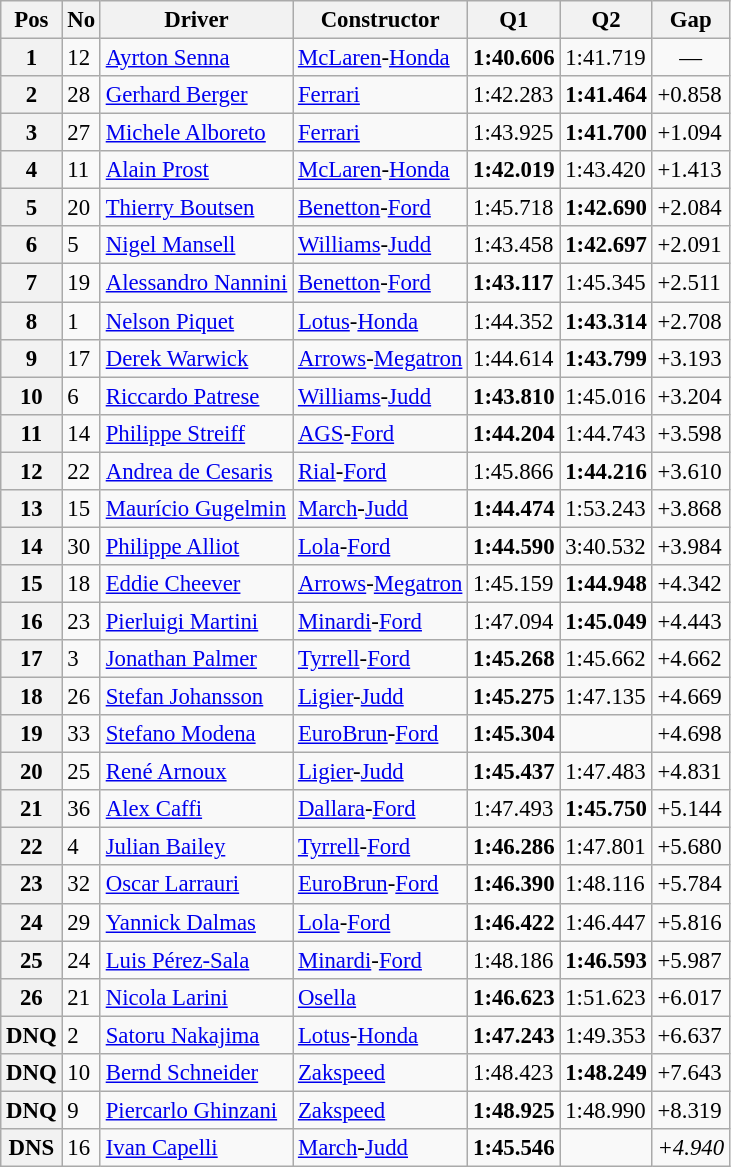<table class="wikitable sortable" style="font-size: 95%;">
<tr>
<th>Pos</th>
<th>No</th>
<th>Driver</th>
<th>Constructor</th>
<th>Q1</th>
<th>Q2</th>
<th>Gap</th>
</tr>
<tr>
<th>1</th>
<td>12</td>
<td> <a href='#'>Ayrton Senna</a></td>
<td><a href='#'>McLaren</a>-<a href='#'>Honda</a></td>
<td><strong>1:40.606</strong></td>
<td>1:41.719</td>
<td align="center">—</td>
</tr>
<tr>
<th>2</th>
<td>28</td>
<td> <a href='#'>Gerhard Berger</a></td>
<td><a href='#'>Ferrari</a></td>
<td>1:42.283</td>
<td><strong>1:41.464</strong></td>
<td>+0.858</td>
</tr>
<tr>
<th>3</th>
<td>27</td>
<td> <a href='#'>Michele Alboreto</a></td>
<td><a href='#'>Ferrari</a></td>
<td>1:43.925</td>
<td><strong>1:41.700</strong></td>
<td>+1.094</td>
</tr>
<tr>
<th>4</th>
<td>11</td>
<td> <a href='#'>Alain Prost</a></td>
<td><a href='#'>McLaren</a>-<a href='#'>Honda</a></td>
<td><strong>1:42.019</strong></td>
<td>1:43.420</td>
<td>+1.413</td>
</tr>
<tr>
<th>5</th>
<td>20</td>
<td> <a href='#'>Thierry Boutsen</a></td>
<td><a href='#'>Benetton</a>-<a href='#'>Ford</a></td>
<td>1:45.718</td>
<td><strong>1:42.690</strong></td>
<td>+2.084</td>
</tr>
<tr>
<th>6</th>
<td>5</td>
<td> <a href='#'>Nigel Mansell</a></td>
<td><a href='#'>Williams</a>-<a href='#'>Judd</a></td>
<td>1:43.458</td>
<td><strong>1:42.697</strong></td>
<td>+2.091</td>
</tr>
<tr>
<th>7</th>
<td>19</td>
<td> <a href='#'>Alessandro Nannini</a></td>
<td><a href='#'>Benetton</a>-<a href='#'>Ford</a></td>
<td><strong>1:43.117</strong></td>
<td>1:45.345</td>
<td>+2.511</td>
</tr>
<tr>
<th>8</th>
<td>1</td>
<td> <a href='#'>Nelson Piquet</a></td>
<td><a href='#'>Lotus</a>-<a href='#'>Honda</a></td>
<td>1:44.352</td>
<td><strong>1:43.314</strong></td>
<td>+2.708</td>
</tr>
<tr>
<th>9</th>
<td>17</td>
<td> <a href='#'>Derek Warwick</a></td>
<td><a href='#'>Arrows</a>-<a href='#'>Megatron</a></td>
<td>1:44.614</td>
<td><strong>1:43.799</strong></td>
<td>+3.193</td>
</tr>
<tr>
<th>10</th>
<td>6</td>
<td> <a href='#'>Riccardo Patrese</a></td>
<td><a href='#'>Williams</a>-<a href='#'>Judd</a></td>
<td><strong>1:43.810</strong></td>
<td>1:45.016</td>
<td>+3.204</td>
</tr>
<tr>
<th>11</th>
<td>14</td>
<td> <a href='#'>Philippe Streiff</a></td>
<td><a href='#'>AGS</a>-<a href='#'>Ford</a></td>
<td><strong>1:44.204</strong></td>
<td>1:44.743</td>
<td>+3.598</td>
</tr>
<tr>
<th>12</th>
<td>22</td>
<td> <a href='#'>Andrea de Cesaris</a></td>
<td><a href='#'>Rial</a>-<a href='#'>Ford</a></td>
<td>1:45.866</td>
<td><strong>1:44.216</strong></td>
<td>+3.610</td>
</tr>
<tr>
<th>13</th>
<td>15</td>
<td> <a href='#'>Maurício Gugelmin</a></td>
<td><a href='#'>March</a>-<a href='#'>Judd</a></td>
<td><strong>1:44.474</strong></td>
<td>1:53.243</td>
<td>+3.868</td>
</tr>
<tr>
<th>14</th>
<td>30</td>
<td> <a href='#'>Philippe Alliot</a></td>
<td><a href='#'>Lola</a>-<a href='#'>Ford</a></td>
<td><strong>1:44.590</strong></td>
<td>3:40.532</td>
<td>+3.984</td>
</tr>
<tr>
<th>15</th>
<td>18</td>
<td> <a href='#'>Eddie Cheever</a></td>
<td><a href='#'>Arrows</a>-<a href='#'>Megatron</a></td>
<td>1:45.159</td>
<td><strong>1:44.948</strong></td>
<td>+4.342</td>
</tr>
<tr>
<th>16</th>
<td>23</td>
<td> <a href='#'>Pierluigi Martini</a></td>
<td><a href='#'>Minardi</a>-<a href='#'>Ford</a></td>
<td>1:47.094</td>
<td><strong>1:45.049</strong></td>
<td>+4.443</td>
</tr>
<tr>
<th>17</th>
<td>3</td>
<td> <a href='#'>Jonathan Palmer</a></td>
<td><a href='#'>Tyrrell</a>-<a href='#'>Ford</a></td>
<td><strong>1:45.268</strong></td>
<td>1:45.662</td>
<td>+4.662</td>
</tr>
<tr>
<th>18</th>
<td>26</td>
<td> <a href='#'>Stefan Johansson</a></td>
<td><a href='#'>Ligier</a>-<a href='#'>Judd</a></td>
<td><strong>1:45.275</strong></td>
<td>1:47.135</td>
<td>+4.669</td>
</tr>
<tr>
<th>19</th>
<td>33</td>
<td> <a href='#'>Stefano Modena</a></td>
<td><a href='#'>EuroBrun</a>-<a href='#'>Ford</a></td>
<td><strong>1:45.304</strong></td>
<td></td>
<td>+4.698</td>
</tr>
<tr>
<th>20</th>
<td>25</td>
<td> <a href='#'>René Arnoux</a></td>
<td><a href='#'>Ligier</a>-<a href='#'>Judd</a></td>
<td><strong>1:45.437</strong></td>
<td>1:47.483</td>
<td>+4.831</td>
</tr>
<tr>
<th>21</th>
<td>36</td>
<td> <a href='#'>Alex Caffi</a></td>
<td><a href='#'>Dallara</a>-<a href='#'>Ford</a></td>
<td>1:47.493</td>
<td><strong>1:45.750</strong></td>
<td>+5.144</td>
</tr>
<tr>
<th>22</th>
<td>4</td>
<td> <a href='#'>Julian Bailey</a></td>
<td><a href='#'>Tyrrell</a>-<a href='#'>Ford</a></td>
<td><strong>1:46.286</strong></td>
<td>1:47.801</td>
<td>+5.680</td>
</tr>
<tr>
<th>23</th>
<td>32</td>
<td> <a href='#'>Oscar Larrauri</a></td>
<td><a href='#'>EuroBrun</a>-<a href='#'>Ford</a></td>
<td><strong>1:46.390</strong></td>
<td>1:48.116</td>
<td>+5.784</td>
</tr>
<tr>
<th>24</th>
<td>29</td>
<td> <a href='#'>Yannick Dalmas</a></td>
<td><a href='#'>Lola</a>-<a href='#'>Ford</a></td>
<td><strong>1:46.422</strong></td>
<td>1:46.447</td>
<td>+5.816</td>
</tr>
<tr>
<th>25</th>
<td>24</td>
<td> <a href='#'>Luis Pérez-Sala</a></td>
<td><a href='#'>Minardi</a>-<a href='#'>Ford</a></td>
<td>1:48.186</td>
<td><strong>1:46.593</strong></td>
<td>+5.987</td>
</tr>
<tr>
<th>26</th>
<td>21</td>
<td> <a href='#'>Nicola Larini</a></td>
<td><a href='#'>Osella</a></td>
<td><strong>1:46.623</strong></td>
<td>1:51.623</td>
<td>+6.017</td>
</tr>
<tr>
<th>DNQ</th>
<td>2</td>
<td> <a href='#'>Satoru Nakajima</a></td>
<td><a href='#'>Lotus</a>-<a href='#'>Honda</a></td>
<td><strong>1:47.243</strong></td>
<td>1:49.353</td>
<td>+6.637</td>
</tr>
<tr>
<th>DNQ</th>
<td>10</td>
<td> <a href='#'>Bernd Schneider</a></td>
<td><a href='#'>Zakspeed</a></td>
<td>1:48.423</td>
<td><strong>1:48.249</strong></td>
<td>+7.643</td>
</tr>
<tr>
<th>DNQ</th>
<td>9</td>
<td> <a href='#'>Piercarlo Ghinzani</a></td>
<td><a href='#'>Zakspeed</a></td>
<td><strong>1:48.925</strong></td>
<td>1:48.990</td>
<td>+8.319</td>
</tr>
<tr>
<th>DNS</th>
<td>16</td>
<td> <a href='#'>Ivan Capelli</a></td>
<td><a href='#'>March</a>-<a href='#'>Judd</a></td>
<td><strong>1:45.546</strong></td>
<td></td>
<td><em>+4.940</em></td>
</tr>
</table>
